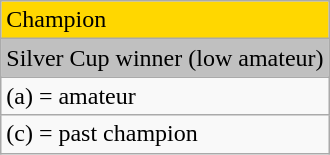<table class="wikitable">
<tr style="background:gold">
<td>Champion</td>
</tr>
<tr style="background:silver">
<td>Silver Cup winner (low amateur)</td>
</tr>
<tr>
<td>(a) = amateur</td>
</tr>
<tr>
<td>(c) = past champion</td>
</tr>
</table>
